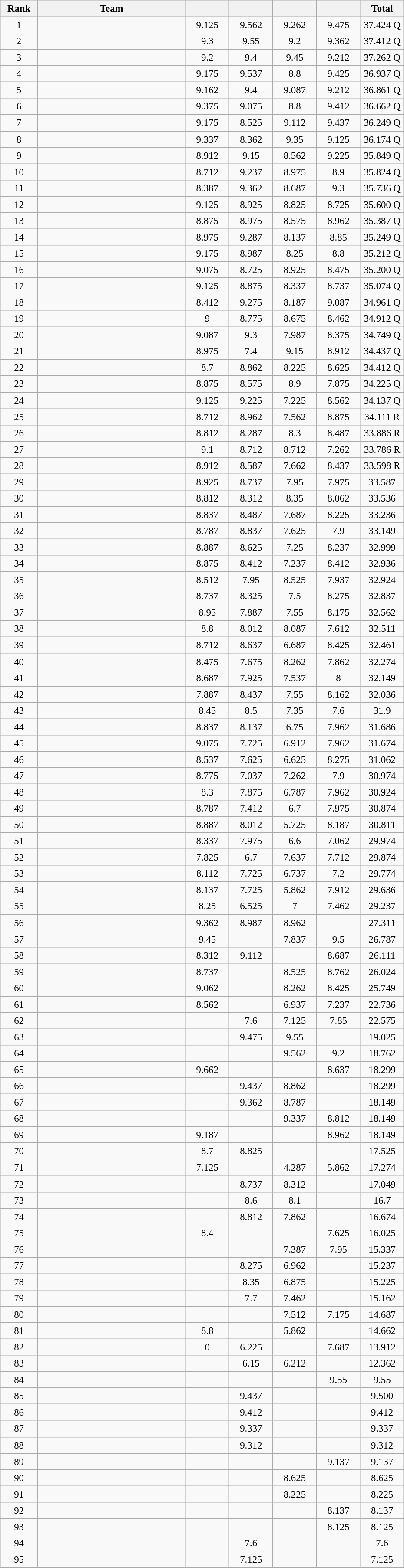<table class="wikitable sortable" style="text-align:center; font-size:95%">
<tr>
<th style="width:50px;">Rank</th>
<th style="width:220px;">Team</th>
<th style="width:60px;"></th>
<th style="width:60px;"></th>
<th style="width:60px;"></th>
<th style="width:60px;"></th>
<th style="width:60px;">Total</th>
</tr>
<tr>
<td>1</td>
<td align=left></td>
<td>9.125</td>
<td>9.562</td>
<td>9.262</td>
<td>9.475</td>
<td>37.424 Q</td>
</tr>
<tr>
<td>2</td>
<td align=left></td>
<td>9.3</td>
<td>9.55</td>
<td>9.2</td>
<td>9.362</td>
<td>37.412 Q</td>
</tr>
<tr>
<td>3</td>
<td align=left></td>
<td>9.2</td>
<td>9.4</td>
<td>9.45</td>
<td>9.212</td>
<td>37.262 Q</td>
</tr>
<tr>
<td>4</td>
<td align=left></td>
<td>9.175</td>
<td>9.537</td>
<td>8.8</td>
<td>9.425</td>
<td>36.937 Q</td>
</tr>
<tr>
<td>5</td>
<td align=left></td>
<td>9.162</td>
<td>9.4</td>
<td>9.087</td>
<td>9.212</td>
<td>36.861 Q</td>
</tr>
<tr>
<td>6</td>
<td align=left></td>
<td>9.375</td>
<td>9.075</td>
<td>8.8</td>
<td>9.412</td>
<td>36.662 Q</td>
</tr>
<tr>
<td>7</td>
<td align=left></td>
<td>9.175</td>
<td>8.525</td>
<td>9.112</td>
<td>9.437</td>
<td>36.249 Q</td>
</tr>
<tr>
<td>8</td>
<td align=left></td>
<td>9.337</td>
<td>8.362</td>
<td>9.35</td>
<td>9.125</td>
<td>36.174 Q</td>
</tr>
<tr>
<td>9</td>
<td align=left></td>
<td>8.912</td>
<td>9.15</td>
<td>8.562</td>
<td>9.225</td>
<td>35.849 Q</td>
</tr>
<tr>
<td>10</td>
<td align=left></td>
<td>8.712</td>
<td>9.237</td>
<td>8.975</td>
<td>8.9</td>
<td>35.824 Q</td>
</tr>
<tr>
<td>11</td>
<td align=left></td>
<td>8.387</td>
<td>9.362</td>
<td>8.687</td>
<td>9.3</td>
<td>35.736 Q</td>
</tr>
<tr>
<td>12</td>
<td align=left></td>
<td>9.125</td>
<td>8.925</td>
<td>8.825</td>
<td>8.725</td>
<td>35.600 Q</td>
</tr>
<tr>
<td>13</td>
<td align=left></td>
<td>8.875</td>
<td>8.975</td>
<td>8.575</td>
<td>8.962</td>
<td>35.387 Q</td>
</tr>
<tr>
<td>14</td>
<td align=left></td>
<td>8.975</td>
<td>9.287</td>
<td>8.137</td>
<td>8.85</td>
<td>35.249 Q</td>
</tr>
<tr>
<td>15</td>
<td align=left></td>
<td>9.175</td>
<td>8.987</td>
<td>8.25</td>
<td>8.8</td>
<td>35.212 Q</td>
</tr>
<tr>
<td>16</td>
<td align=left></td>
<td>9.075</td>
<td>8.725</td>
<td>8.925</td>
<td>8.475</td>
<td>35.200 Q</td>
</tr>
<tr>
<td>17</td>
<td align=left></td>
<td>9.125</td>
<td>8.875</td>
<td>8.337</td>
<td>8.737</td>
<td>35.074 Q</td>
</tr>
<tr>
<td>18</td>
<td align=left></td>
<td>8.412</td>
<td>9.275</td>
<td>8.187</td>
<td>9.087</td>
<td>34.961 Q</td>
</tr>
<tr>
<td>19</td>
<td align=left></td>
<td>9</td>
<td>8.775</td>
<td>8.675</td>
<td>8.462</td>
<td>34.912 Q</td>
</tr>
<tr>
<td>20</td>
<td align=left></td>
<td>9.087</td>
<td>9.3</td>
<td>7.987</td>
<td>8.375</td>
<td>34.749 Q</td>
</tr>
<tr>
<td>21</td>
<td align=left></td>
<td>8.975</td>
<td>7.4</td>
<td>9.15</td>
<td>8.912</td>
<td>34.437 Q</td>
</tr>
<tr>
<td>22</td>
<td align=left></td>
<td>8.7</td>
<td>8.862</td>
<td>8.225</td>
<td>8.625</td>
<td>34.412 Q</td>
</tr>
<tr>
<td>23</td>
<td align=left></td>
<td>8.875</td>
<td>8.575</td>
<td>8.9</td>
<td>7.875</td>
<td>34.225 Q</td>
</tr>
<tr>
<td>24</td>
<td align=left></td>
<td>9.125</td>
<td>9.225</td>
<td>7.225</td>
<td>8.562</td>
<td>34.137 Q</td>
</tr>
<tr>
<td>25</td>
<td align=left></td>
<td>8.712</td>
<td>8.962</td>
<td>7.562</td>
<td>8.875</td>
<td>34.111 R</td>
</tr>
<tr>
<td>26</td>
<td align=left></td>
<td>8.812</td>
<td>8.287</td>
<td>8.3</td>
<td>8.487</td>
<td>33.886 R</td>
</tr>
<tr>
<td>27</td>
<td align=left></td>
<td>9.1</td>
<td>8.712</td>
<td>8.712</td>
<td>7.262</td>
<td>33.786 R</td>
</tr>
<tr>
<td>28</td>
<td align=left></td>
<td>8.912</td>
<td>8.587</td>
<td>7.662</td>
<td>8.437</td>
<td>33.598 R</td>
</tr>
<tr>
<td>29</td>
<td align=left></td>
<td>8.925</td>
<td>8.737</td>
<td>7.95</td>
<td>7.975</td>
<td>33.587</td>
</tr>
<tr>
<td>30</td>
<td align=left></td>
<td>8.812</td>
<td>8.312</td>
<td>8.35</td>
<td>8.062</td>
<td>33.536</td>
</tr>
<tr>
<td>31</td>
<td align=left></td>
<td>8.837</td>
<td>8.487</td>
<td>7.687</td>
<td>8.225</td>
<td>33.236</td>
</tr>
<tr>
<td>32</td>
<td align=left></td>
<td>8.787</td>
<td>8.837</td>
<td>7.625</td>
<td>7.9</td>
<td>33.149</td>
</tr>
<tr>
<td>33</td>
<td align=left></td>
<td>8.887</td>
<td>8.625</td>
<td>7.25</td>
<td>8.237</td>
<td>32.999</td>
</tr>
<tr>
<td>34</td>
<td align=left></td>
<td>8.875</td>
<td>8.412</td>
<td>7.237</td>
<td>8.412</td>
<td>32.936</td>
</tr>
<tr>
<td>35</td>
<td align=left></td>
<td>8.512</td>
<td>7.95</td>
<td>8.525</td>
<td>7.937</td>
<td>32.924</td>
</tr>
<tr>
<td>36</td>
<td align=left></td>
<td>8.737</td>
<td>8.325</td>
<td>7.5</td>
<td>8.275</td>
<td>32.837</td>
</tr>
<tr>
<td>37</td>
<td align=left></td>
<td>8.95</td>
<td>7.887</td>
<td>7.55</td>
<td>8.175</td>
<td>32.562</td>
</tr>
<tr>
<td>38</td>
<td align=left></td>
<td>8.8</td>
<td>8.012</td>
<td>8.087</td>
<td>7.612</td>
<td>32.511</td>
</tr>
<tr>
<td>39</td>
<td align=left></td>
<td>8.712</td>
<td>8.637</td>
<td>6.687</td>
<td>8.425</td>
<td>32.461</td>
</tr>
<tr>
<td>40</td>
<td align=left></td>
<td>8.475</td>
<td>7.675</td>
<td>8.262</td>
<td>7.862</td>
<td>32.274</td>
</tr>
<tr>
<td>41</td>
<td align=left></td>
<td>8.687</td>
<td>7.925</td>
<td>7.537</td>
<td>8</td>
<td>32.149</td>
</tr>
<tr>
<td>42</td>
<td align=left></td>
<td>7.887</td>
<td>8.437</td>
<td>7.55</td>
<td>8.162</td>
<td>32.036</td>
</tr>
<tr>
<td>43</td>
<td align=left></td>
<td>8.45</td>
<td>8.5</td>
<td>7.35</td>
<td>7.6</td>
<td>31.9</td>
</tr>
<tr>
<td>44</td>
<td align=left></td>
<td>8.837</td>
<td>8.137</td>
<td>6.75</td>
<td>7.962</td>
<td>31.686</td>
</tr>
<tr>
<td>45</td>
<td align=left></td>
<td>9.075</td>
<td>7.725</td>
<td>6.912</td>
<td>7.962</td>
<td>31.674</td>
</tr>
<tr>
<td>46</td>
<td align=left></td>
<td>8.537</td>
<td>7.625</td>
<td>6.625</td>
<td>8.275</td>
<td>31.062</td>
</tr>
<tr>
<td>47</td>
<td align=left></td>
<td>8.775</td>
<td>7.037</td>
<td>7.262</td>
<td>7.9</td>
<td>30.974</td>
</tr>
<tr>
<td>48</td>
<td align=left></td>
<td>8.3</td>
<td>7.875</td>
<td>6.787</td>
<td>7.962</td>
<td>30.924</td>
</tr>
<tr>
<td>49</td>
<td align=left></td>
<td>8.787</td>
<td>7.412</td>
<td>6.7</td>
<td>7.975</td>
<td>30.874</td>
</tr>
<tr>
<td>50</td>
<td align=left></td>
<td>8.887</td>
<td>8.012</td>
<td>5.725</td>
<td>8.187</td>
<td>30.811</td>
</tr>
<tr>
<td>51</td>
<td align=left></td>
<td>8.337</td>
<td>7.975</td>
<td>6.6</td>
<td>7.062</td>
<td>29.974</td>
</tr>
<tr>
<td>52</td>
<td align=left></td>
<td>7.825</td>
<td>6.7</td>
<td>7.637</td>
<td>7.712</td>
<td>29.874</td>
</tr>
<tr>
<td>53</td>
<td align=left></td>
<td>8.112</td>
<td>7.725</td>
<td>6.737</td>
<td>7.2</td>
<td>29.774</td>
</tr>
<tr>
<td>54</td>
<td align=left></td>
<td>8.137</td>
<td>7.725</td>
<td>5.862</td>
<td>7.912</td>
<td>29.636</td>
</tr>
<tr>
<td>55</td>
<td align=left></td>
<td>8.25</td>
<td>6.525</td>
<td>7</td>
<td>7.462</td>
<td>29.237</td>
</tr>
<tr>
<td>56</td>
<td align=left></td>
<td>9.362</td>
<td>8.987</td>
<td>8.962</td>
<td></td>
<td>27.311</td>
</tr>
<tr>
<td>57</td>
<td align=left></td>
<td>9.45</td>
<td></td>
<td>7.837</td>
<td>9.5</td>
<td>26.787</td>
</tr>
<tr>
<td>58</td>
<td align=left></td>
<td>8.312</td>
<td>9.112</td>
<td></td>
<td>8.687</td>
<td>26.111</td>
</tr>
<tr>
<td>59</td>
<td align=left></td>
<td>8.737</td>
<td></td>
<td>8.525</td>
<td>8.762</td>
<td>26.024</td>
</tr>
<tr>
<td>60</td>
<td align=left></td>
<td>9.062</td>
<td></td>
<td>8.262</td>
<td>8.425</td>
<td>25.749</td>
</tr>
<tr>
<td>61</td>
<td align=left></td>
<td>8.562</td>
<td></td>
<td>6.937</td>
<td>7.237</td>
<td>22.736</td>
</tr>
<tr>
<td>62</td>
<td align=left></td>
<td></td>
<td>7.6</td>
<td>7.125</td>
<td>7.85</td>
<td>22.575</td>
</tr>
<tr>
<td>63</td>
<td align=left></td>
<td></td>
<td>9.475</td>
<td>9.55</td>
<td></td>
<td>19.025</td>
</tr>
<tr>
<td>64</td>
<td align=left></td>
<td></td>
<td></td>
<td>9.562</td>
<td>9.2</td>
<td>18.762</td>
</tr>
<tr>
<td>65</td>
<td align=left></td>
<td>9.662</td>
<td></td>
<td></td>
<td>8.637</td>
<td>18.299</td>
</tr>
<tr>
<td>66</td>
<td align=left></td>
<td></td>
<td>9.437</td>
<td>8.862</td>
<td></td>
<td>18.299</td>
</tr>
<tr>
<td>67</td>
<td align=left></td>
<td></td>
<td>9.362</td>
<td>8.787</td>
<td></td>
<td>18.149</td>
</tr>
<tr>
<td>68</td>
<td align=left></td>
<td></td>
<td></td>
<td>9.337</td>
<td>8.812</td>
<td>18.149</td>
</tr>
<tr>
<td>69</td>
<td align=left></td>
<td>9.187</td>
<td></td>
<td></td>
<td>8.962</td>
<td>18.149</td>
</tr>
<tr>
<td>70</td>
<td align=left></td>
<td>8.7</td>
<td>8.825</td>
<td></td>
<td></td>
<td>17.525</td>
</tr>
<tr>
<td>71</td>
<td align=left></td>
<td>7.125</td>
<td></td>
<td>4.287</td>
<td>5.862</td>
<td>17.274</td>
</tr>
<tr>
<td>72</td>
<td align=left></td>
<td></td>
<td>8.737</td>
<td>8.312</td>
<td></td>
<td>17.049</td>
</tr>
<tr>
<td>73</td>
<td align=left></td>
<td></td>
<td>8.6</td>
<td>8.1</td>
<td></td>
<td>16.7</td>
</tr>
<tr>
<td>74</td>
<td align=left></td>
<td></td>
<td>8.812</td>
<td>7.862</td>
<td></td>
<td>16.674</td>
</tr>
<tr>
<td>75</td>
<td align=left></td>
<td>8.4</td>
<td></td>
<td></td>
<td>7.625</td>
<td>16.025</td>
</tr>
<tr>
<td>76</td>
<td align=left></td>
<td></td>
<td></td>
<td>7.387</td>
<td>7.95</td>
<td>15.337</td>
</tr>
<tr>
<td>77</td>
<td align=left></td>
<td></td>
<td>8.275</td>
<td>6.962</td>
<td></td>
<td>15.237</td>
</tr>
<tr>
<td>78</td>
<td align=left></td>
<td></td>
<td>8.35</td>
<td>6.875</td>
<td></td>
<td>15.225</td>
</tr>
<tr>
<td>79</td>
<td align=left></td>
<td></td>
<td>7.7</td>
<td>7.462</td>
<td></td>
<td>15.162</td>
</tr>
<tr>
<td>80</td>
<td align=left></td>
<td></td>
<td></td>
<td>7.512</td>
<td>7.175</td>
<td>14.687</td>
</tr>
<tr>
<td>81</td>
<td align=left></td>
<td>8.8</td>
<td></td>
<td>5.862</td>
<td></td>
<td>14.662</td>
</tr>
<tr>
<td>82</td>
<td align=left></td>
<td>0</td>
<td>6.225</td>
<td></td>
<td>7.687</td>
<td>13.912</td>
</tr>
<tr>
<td>83</td>
<td align=left></td>
<td></td>
<td>6.15</td>
<td>6.212</td>
<td></td>
<td>12.362</td>
</tr>
<tr>
<td>84</td>
<td align=left></td>
<td></td>
<td></td>
<td></td>
<td>9.55</td>
<td>9.55</td>
</tr>
<tr>
<td>85</td>
<td align=left></td>
<td></td>
<td>9.437</td>
<td></td>
<td></td>
<td>9.500</td>
</tr>
<tr>
<td>86</td>
<td align=left></td>
<td></td>
<td>9.412</td>
<td></td>
<td></td>
<td>9.412</td>
</tr>
<tr>
<td>87</td>
<td align=left></td>
<td></td>
<td>9.337</td>
<td></td>
<td></td>
<td>9.337</td>
</tr>
<tr>
<td>88</td>
<td align=left></td>
<td></td>
<td>9.312</td>
<td></td>
<td></td>
<td>9.312</td>
</tr>
<tr>
<td>89</td>
<td align=left></td>
<td></td>
<td></td>
<td></td>
<td>9.137</td>
<td>9.137</td>
</tr>
<tr>
<td>90</td>
<td align=left></td>
<td></td>
<td></td>
<td>8.625</td>
<td></td>
<td>8.625</td>
</tr>
<tr>
<td>91</td>
<td align=left></td>
<td></td>
<td></td>
<td>8.225</td>
<td></td>
<td>8.225</td>
</tr>
<tr>
<td>92</td>
<td align=left></td>
<td></td>
<td></td>
<td></td>
<td>8.137</td>
<td>8.137</td>
</tr>
<tr>
<td>93</td>
<td align=left></td>
<td></td>
<td></td>
<td></td>
<td>8.125</td>
<td>8.125</td>
</tr>
<tr>
<td>94</td>
<td align=left></td>
<td></td>
<td>7.6</td>
<td></td>
<td></td>
<td>7.6</td>
</tr>
<tr>
<td>95</td>
<td align=left></td>
<td></td>
<td>7.125</td>
<td></td>
<td></td>
<td>7.125</td>
</tr>
</table>
